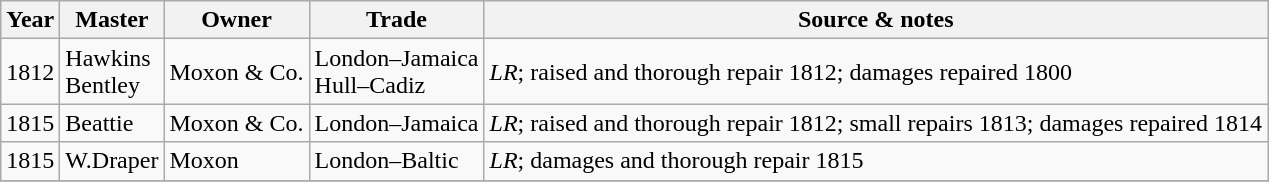<table class="sortable wikitable">
<tr>
<th>Year</th>
<th>Master</th>
<th>Owner</th>
<th>Trade</th>
<th>Source & notes</th>
</tr>
<tr>
<td>1812</td>
<td>Hawkins<br>Bentley</td>
<td>Moxon & Co.</td>
<td>London–Jamaica<br>Hull–Cadiz</td>
<td><em>LR</em>; raised and thorough repair 1812; damages repaired 1800</td>
</tr>
<tr>
<td>1815</td>
<td>Beattie</td>
<td>Moxon & Co.</td>
<td>London–Jamaica</td>
<td><em>LR</em>; raised and thorough repair 1812; small repairs 1813; damages repaired 1814</td>
</tr>
<tr>
<td>1815</td>
<td>W.Draper</td>
<td>Moxon</td>
<td>London–Baltic</td>
<td><em>LR</em>; damages and thorough repair 1815</td>
</tr>
<tr>
</tr>
</table>
